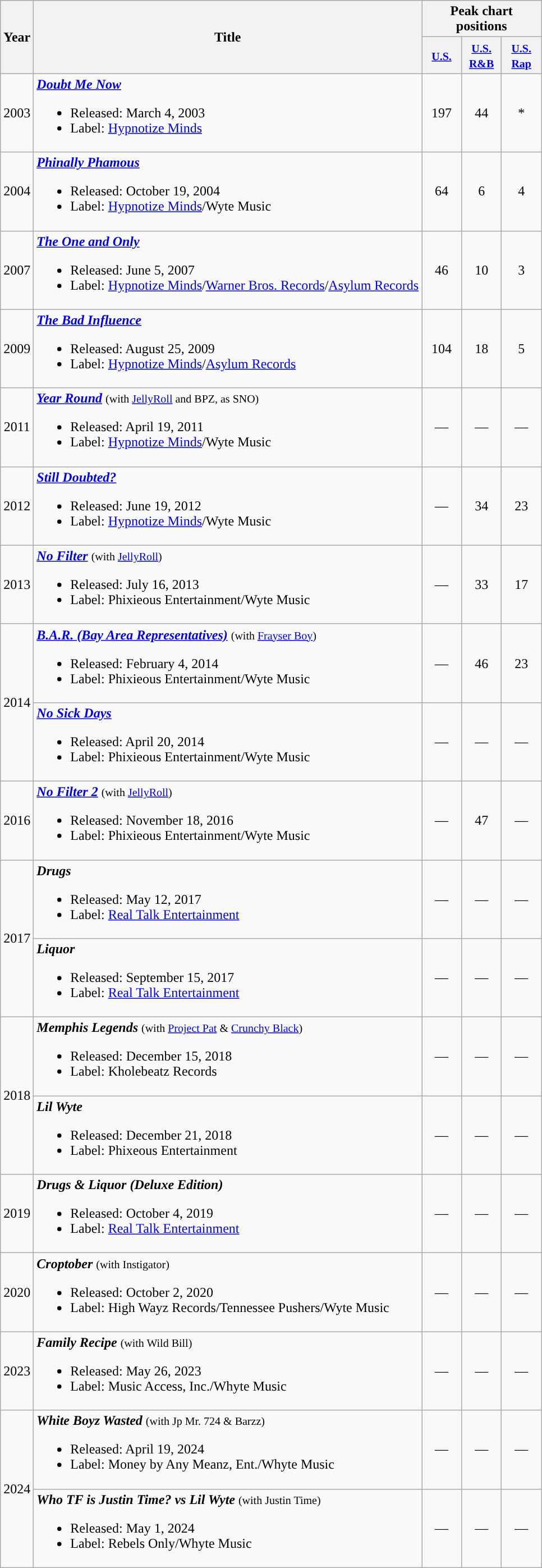<table class="wikitable">
<tr>
<th style="text-align:center;" rowspan="2">Year</th>
<th style="text-align:center;" rowspan="2">Title</th>
<th style="text-align:center;" colspan="3">Peak chart positions</th>
</tr>
<tr>
<th style="text-align:center; width:40px;"><small><a href='#'>U.S.</a></small></th>
<th style="text-align:center; width:40px;"><small><a href='#'>U.S. R&B</a></small></th>
<th style="text-align:center; width:40px;"><small><a href='#'>U.S. Rap</a></small></th>
</tr>
<tr>
<td align=center>2003</td>
<td align="left"><strong><em><a href='#'>Doubt Me Now</a></em></strong><br><ul><li>Released: March 4, 2003</li><li>Label: <a href='#'>Hypnotize Minds</a></li></ul></td>
<td align=center>197</td>
<td align=center>44</td>
<td align=center>*</td>
</tr>
<tr>
<td align=center>2004</td>
<td align="left"><strong><em><a href='#'>Phinally Phamous</a></em></strong><br><ul><li>Released: October 19, 2004</li><li>Label: <a href='#'>Hypnotize Minds</a>/Wyte Music</li></ul></td>
<td align=center>64</td>
<td align=center>6</td>
<td align=center>4</td>
</tr>
<tr>
<td align=center>2007</td>
<td align="left"><strong><em><a href='#'>The One and Only</a></em></strong><br><ul><li>Released: June 5, 2007</li><li>Label: <a href='#'>Hypnotize Minds</a>/<a href='#'>Warner Bros. Records</a>/<a href='#'>Asylum Records</a></li></ul></td>
<td align=center>46</td>
<td align=center>10</td>
<td align=center>3</td>
</tr>
<tr>
<td align=center>2009</td>
<td align="left"><strong><em><a href='#'>The Bad Influence</a></em></strong><br><ul><li>Released: August 25, 2009</li><li>Label: <a href='#'>Hypnotize Minds</a>/<a href='#'>Asylum Records</a></li></ul></td>
<td align=center>104</td>
<td align=center>18</td>
<td align=center>5</td>
</tr>
<tr>
<td align=center>2011</td>
<td align="left"><strong><em><a href='#'>Year Round</a></em></strong> <small>(with <a href='#'>JellyRoll</a> and BPZ, as SNO)</small><br><ul><li>Released: April 19, 2011</li><li>Label: <a href='#'>Hypnotize Minds</a>/Wyte Music</li></ul></td>
<td align=center>—</td>
<td align=center>—</td>
<td align=center>—</td>
</tr>
<tr>
<td align=center>2012</td>
<td align="left"><strong><em><a href='#'>Still Doubted?</a></em></strong><br><ul><li>Released: June 19, 2012</li><li>Label: <a href='#'>Hypnotize Minds</a>/Wyte Music</li></ul></td>
<td align=center>—</td>
<td align=center>34</td>
<td align=center>23</td>
</tr>
<tr>
<td align=center>2013</td>
<td align="left"><strong><em><a href='#'>No Filter</a></em></strong> <small>(with <a href='#'>JellyRoll</a>)</small><br><ul><li>Released: July 16, 2013</li><li>Label: Phixieous Entertainment/Wyte Music</li></ul></td>
<td align="center">—</td>
<td align="center">33</td>
<td align="center">17</td>
</tr>
<tr>
<td rowspan="2" align=center>2014</td>
<td align="left"><strong><em><a href='#'>B.A.R. (Bay Area Representatives)</a></em></strong> <small>(with <a href='#'>Frayser Boy</a>)</small><br><ul><li>Released: February 4, 2014</li><li>Label: Phixieous Entertainment/Wyte Music</li></ul></td>
<td align="center">—</td>
<td align="center">46</td>
<td align="center">23</td>
</tr>
<tr>
<td align="left"><strong><em><a href='#'>No Sick Days</a></em></strong><br><ul><li>Released: April 20, 2014</li><li>Label: Phixieous Entertainment/Wyte Music</li></ul></td>
<td align="center">—</td>
<td align="center">—</td>
<td align="center">—</td>
</tr>
<tr>
<td>2016</td>
<td align="left"><strong><em><a href='#'>No Filter 2</a></em></strong> <small>(with <a href='#'>JellyRoll</a>)</small><br><ul><li>Released: November 18, 2016</li><li>Label: Phixieous Entertainment/Wyte Music</li></ul></td>
<td align="center">—</td>
<td align="center">47</td>
<td align="center">—</td>
</tr>
<tr>
<td rowspan="2" align="center">2017</td>
<td align="left"><strong><em>Drugs</em></strong><br><ul><li>Released: May 12, 2017</li><li>Label: <a href='#'>Real Talk Entertainment</a></li></ul></td>
<td align="center">—</td>
<td align="center">—</td>
<td align="center">—</td>
</tr>
<tr>
<td align="left"><strong><em>Liquor</em></strong><br><ul><li>Released: September 15, 2017</li><li>Label: <a href='#'>Real Talk Entertainment</a></li></ul></td>
<td align="center">—</td>
<td align="center">—</td>
<td align="center">—</td>
</tr>
<tr>
<td rowspan="2" align="center">2018</td>
<td align="left"><strong><em>Memphis Legends</em></strong> <small>(with <a href='#'>Project Pat</a> & <a href='#'>Crunchy Black</a>)</small><br><ul><li>Released: December 15, 2018</li><li>Label: Kholebeatz Records</li></ul></td>
<td align="center">—</td>
<td align="center">—</td>
<td align="center">—</td>
</tr>
<tr>
<td align="left"><strong><em>Lil Wyte</em></strong><br><ul><li>Released: December 21, 2018</li><li>Label: Phixeous Entertainment</li></ul></td>
<td align="center">—</td>
<td align="center">—</td>
<td align="center">—</td>
</tr>
<tr>
<td rowspan="1" align="center">2019</td>
<td align="left"><strong><em>Drugs & Liquor (Deluxe Edition)</em></strong><br><ul><li>Released: October 4, 2019</li><li>Label: <a href='#'>Real Talk Entertainment</a></li></ul></td>
<td align="center">—</td>
<td align="center">—</td>
<td align="center">—</td>
</tr>
<tr>
<td rowspan="1" align="center">2020</td>
<td align="left"><strong><em>Croptober</em></strong> <small>(with Instigator)</small><br><ul><li>Released: October 2, 2020</li><li>Label: High Wayz Records/Tennessee Pushers/Wyte Music</li></ul></td>
<td align="center">—</td>
<td align="center">—</td>
<td align="center">—</td>
</tr>
<tr>
<td rowspan="1" align="center">2023</td>
<td align="left"><strong><em>Family Recipe</em></strong> <small>(with Wild Bill)</small><br><ul><li>Released: May 26, 2023</li><li>Label: Music Access, Inc./Whyte Music</li></ul></td>
<td align="center">—</td>
<td align="center">—</td>
<td align="center">—</td>
</tr>
<tr>
<td rowspan="2" align="center">2024</td>
<td align="left"><strong><em>White Boyz Wasted</em></strong> <small>(with Jp Mr. 724 & Barzz)</small><br><ul><li>Released: April 19, 2024</li><li>Label: Money by Any Meanz, Ent./Whyte Music</li></ul></td>
<td align="center">—</td>
<td align="center">—</td>
<td align="center">—</td>
</tr>
<tr>
<td align="left"><strong><em>Who TF is Justin Time? vs Lil Wyte</em></strong> <small>(with Justin Time)</small><br><ul><li>Released: May 1, 2024</li><li>Label: Rebels Only/Whyte Music</li></ul></td>
<td align="center">—</td>
<td align="center">—</td>
<td align="center">—</td>
</tr>
</table>
